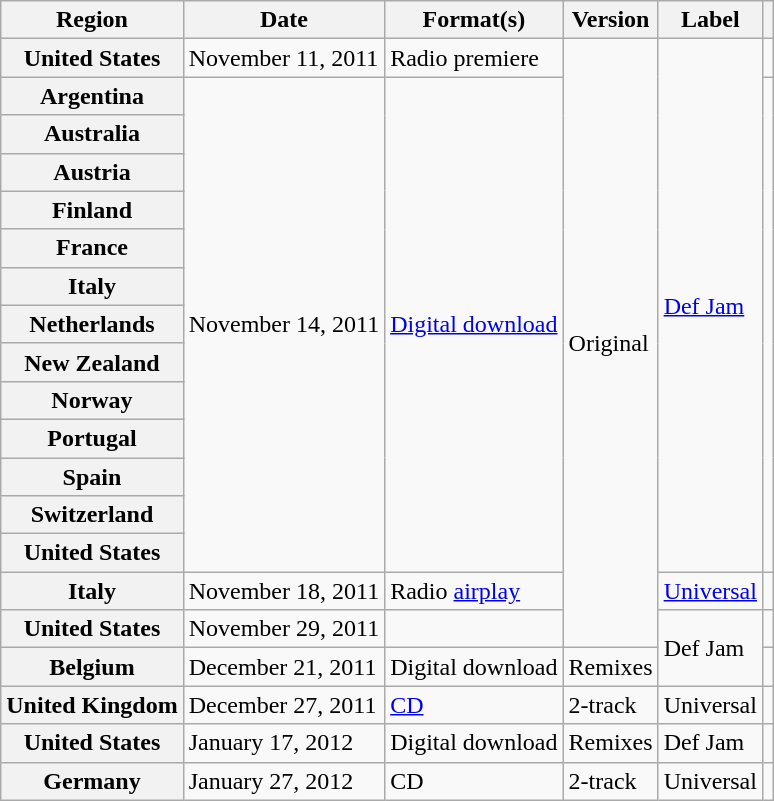<table class="wikitable plainrowheaders">
<tr>
<th scope="col">Region</th>
<th scope="col">Date</th>
<th scope="col">Format(s)</th>
<th scope="col">Version</th>
<th scope="col">Label</th>
<th scope="col"></th>
</tr>
<tr>
<th scope="row">United States</th>
<td>November 11, 2011</td>
<td>Radio premiere</td>
<td rowspan="16">Original</td>
<td rowspan="14"><a href='#'>Def Jam</a></td>
<td align="center"></td>
</tr>
<tr>
<th scope="row">Argentina</th>
<td rowspan="13">November 14, 2011</td>
<td rowspan="13"><a href='#'>Digital download</a></td>
<td align="center" rowspan="13"></td>
</tr>
<tr>
<th scope="row">Australia</th>
</tr>
<tr>
<th scope="row">Austria</th>
</tr>
<tr>
<th scope="row">Finland</th>
</tr>
<tr>
<th scope="row">France</th>
</tr>
<tr>
<th scope="row">Italy</th>
</tr>
<tr>
<th scope="row">Netherlands</th>
</tr>
<tr>
<th scope="row">New Zealand</th>
</tr>
<tr>
<th scope="row">Norway</th>
</tr>
<tr>
<th scope="row">Portugal</th>
</tr>
<tr>
<th scope="row">Spain</th>
</tr>
<tr>
<th scope="row">Switzerland</th>
</tr>
<tr>
<th scope="row">United States</th>
</tr>
<tr>
<th scope="row">Italy</th>
<td>November 18, 2011</td>
<td>Radio <a href='#'>airplay</a></td>
<td><a href='#'>Universal</a></td>
<td align="center"></td>
</tr>
<tr>
<th scope="row">United States</th>
<td>November 29, 2011</td>
<td></td>
<td rowspan="2">Def Jam</td>
<td align="center"></td>
</tr>
<tr>
<th scope="row">Belgium</th>
<td>December 21, 2011</td>
<td>Digital download</td>
<td>Remixes</td>
<td align="center"></td>
</tr>
<tr>
<th scope="row">United Kingdom</th>
<td>December 27, 2011</td>
<td><a href='#'>CD</a></td>
<td>2-track</td>
<td>Universal</td>
<td align="center"></td>
</tr>
<tr>
<th scope="row">United States</th>
<td>January 17, 2012</td>
<td>Digital download</td>
<td>Remixes</td>
<td>Def Jam</td>
<td align="center"></td>
</tr>
<tr>
<th scope="row">Germany</th>
<td>January 27, 2012</td>
<td>CD</td>
<td>2-track</td>
<td>Universal</td>
<td align="center"></td>
</tr>
</table>
